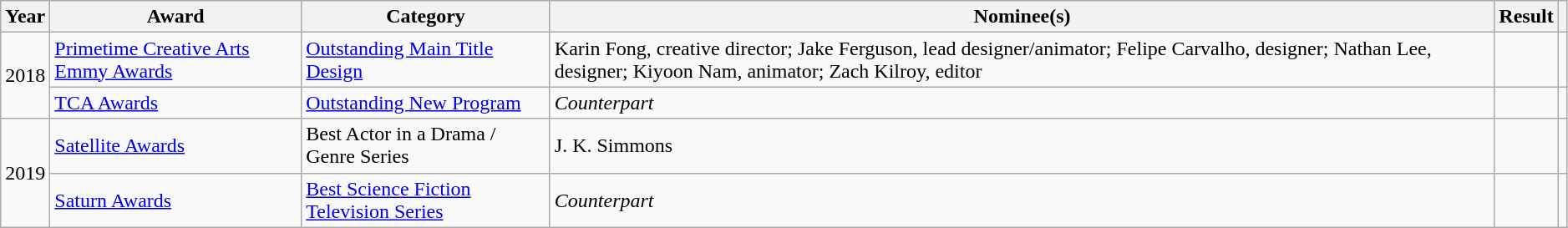<table class="wikitable sortable" style="width:99%;">
<tr>
<th>Year</th>
<th>Award</th>
<th>Category</th>
<th>Nominee(s)</th>
<th>Result</th>
<th class="unsortable"></th>
</tr>
<tr>
<td rowspan="2">2018</td>
<td scope="row"><a href='#'>Primetime Creative Arts Emmy Awards</a></td>
<td><a href='#'>Outstanding Main Title Design</a></td>
<td>Karin Fong, creative director; Jake Ferguson, lead designer/animator; Felipe Carvalho, designer; Nathan Lee, designer; Kiyoon Nam, animator; Zach Kilroy, editor</td>
<td></td>
<td style="text-align:center;"></td>
</tr>
<tr>
<td scope="row"><a href='#'>TCA Awards</a></td>
<td><a href='#'>Outstanding New Program</a></td>
<td><em>Counterpart</em></td>
<td></td>
<td style="text-align:center;"></td>
</tr>
<tr>
<td rowspan="2">2019</td>
<td scope="row"><a href='#'>Satellite Awards</a></td>
<td>Best Actor in a Drama / Genre Series</td>
<td>J. K. Simmons</td>
<td></td>
<td style="text-align:center;"></td>
</tr>
<tr>
<td scope="row"><a href='#'>Saturn Awards</a></td>
<td><a href='#'>Best Science Fiction Television Series</a></td>
<td><em>Counterpart</em></td>
<td></td>
<td style="text-align:center;"></td>
</tr>
</table>
